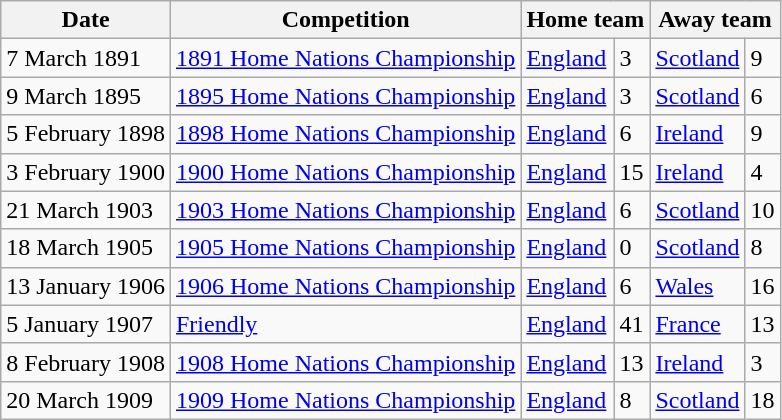<table class="wikitable">
<tr>
<th>Date</th>
<th>Competition</th>
<th colspan=2>Home team</th>
<th colspan=2>Away team</th>
</tr>
<tr>
<td>7 March 1891</td>
<td><a href='#'>1891 Home Nations Championship</a></td>
<td><a href='#'>England</a></td>
<td>3</td>
<td><a href='#'>Scotland</a></td>
<td>9</td>
</tr>
<tr>
<td>9 March 1895</td>
<td><a href='#'>1895 Home Nations Championship</a></td>
<td><a href='#'>England</a></td>
<td>3</td>
<td><a href='#'>Scotland</a></td>
<td>6</td>
</tr>
<tr>
<td>5 February 1898</td>
<td><a href='#'>1898 Home Nations Championship</a></td>
<td><a href='#'>England</a></td>
<td>6</td>
<td><a href='#'>Ireland</a></td>
<td>9</td>
</tr>
<tr>
<td>3 February 1900</td>
<td><a href='#'>1900 Home Nations Championship</a></td>
<td><a href='#'>England</a></td>
<td>15</td>
<td><a href='#'>Ireland</a></td>
<td>4</td>
</tr>
<tr>
<td>21 March 1903</td>
<td><a href='#'>1903 Home Nations Championship</a></td>
<td><a href='#'>England</a></td>
<td>6</td>
<td><a href='#'>Scotland</a></td>
<td>10</td>
</tr>
<tr>
<td>18 March 1905</td>
<td><a href='#'>1905 Home Nations Championship</a></td>
<td><a href='#'>England</a></td>
<td>0</td>
<td><a href='#'>Scotland</a></td>
<td>8</td>
</tr>
<tr>
<td>13 January 1906</td>
<td><a href='#'>1906 Home Nations Championship</a></td>
<td><a href='#'>England</a></td>
<td>6</td>
<td><a href='#'>Wales</a></td>
<td>16</td>
</tr>
<tr>
<td>5 January 1907</td>
<td><a href='#'>Friendly</a></td>
<td><a href='#'>England</a></td>
<td>41</td>
<td><a href='#'>France</a></td>
<td>13</td>
</tr>
<tr>
<td>8 February 1908</td>
<td><a href='#'>1908 Home Nations Championship</a></td>
<td><a href='#'>England</a></td>
<td>13</td>
<td><a href='#'>Ireland</a></td>
<td>3</td>
</tr>
<tr>
<td>20 March 1909</td>
<td><a href='#'>1909 Home Nations Championship</a></td>
<td><a href='#'>England</a></td>
<td>8</td>
<td><a href='#'>Scotland</a></td>
<td>18</td>
</tr>
</table>
